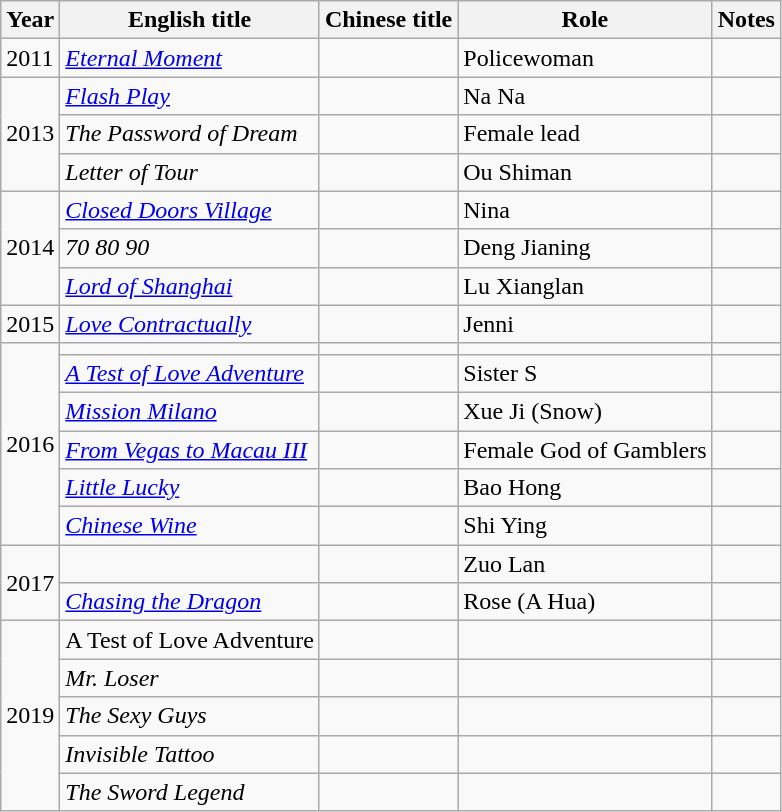<table class="wikitable">
<tr>
<th>Year</th>
<th>English title</th>
<th>Chinese title</th>
<th>Role</th>
<th>Notes</th>
</tr>
<tr>
<td>2011</td>
<td><em><a href='#'>Eternal Moment</a></em></td>
<td></td>
<td>Policewoman</td>
<td></td>
</tr>
<tr>
<td rowspan="3">2013</td>
<td><em><a href='#'>Flash Play</a></em></td>
<td></td>
<td>Na Na</td>
<td></td>
</tr>
<tr>
<td><em>The Password of Dream</em></td>
<td></td>
<td>Female lead</td>
<td></td>
</tr>
<tr>
<td><em>Letter of  Tour</em></td>
<td></td>
<td>Ou Shiman</td>
<td></td>
</tr>
<tr>
<td rowspan="3">2014</td>
<td><em><a href='#'>Closed Doors Village</a></em></td>
<td></td>
<td>Nina</td>
<td></td>
</tr>
<tr>
<td><em>70 80 90</em></td>
<td></td>
<td>Deng Jianing</td>
<td></td>
</tr>
<tr>
<td><em><a href='#'>Lord of Shanghai</a></em></td>
<td></td>
<td>Lu Xianglan</td>
<td></td>
</tr>
<tr>
<td>2015</td>
<td><em><a href='#'>Love Contractually</a></em></td>
<td></td>
<td>Jenni</td>
<td></td>
</tr>
<tr>
<td rowspan="6">2016</td>
<td></td>
<td></td>
<td></td>
<td></td>
</tr>
<tr>
<td><em><a href='#'>A Test of Love Adventure</a></em></td>
<td></td>
<td>Sister S</td>
<td></td>
</tr>
<tr>
<td><em><a href='#'>Mission Milano</a></em></td>
<td></td>
<td>Xue Ji (Snow)</td>
<td></td>
</tr>
<tr>
<td><em><a href='#'>From Vegas to Macau III</a></em></td>
<td></td>
<td>Female God of Gamblers</td>
<td></td>
</tr>
<tr>
<td><em><a href='#'>Little Lucky</a></em></td>
<td></td>
<td>Bao Hong</td>
<td></td>
</tr>
<tr>
<td><em><a href='#'>Chinese Wine</a></em></td>
<td></td>
<td>Shi Ying</td>
<td></td>
</tr>
<tr>
<td rowspan="2">2017</td>
<td></td>
<td></td>
<td>Zuo Lan</td>
<td></td>
</tr>
<tr>
<td><em><a href='#'>Chasing the Dragon</a></em></td>
<td></td>
<td>Rose (A Hua)</td>
<td></td>
</tr>
<tr>
<td rowspan=5>2019</td>
<td>A Test of Love Adventure</td>
<td></td>
<td></td>
<td></td>
</tr>
<tr>
<td><em>Mr. Loser</em></td>
<td></td>
<td></td>
<td></td>
</tr>
<tr>
<td><em>The Sexy Guys</em></td>
<td></td>
<td></td>
<td></td>
</tr>
<tr>
<td><em>Invisible Tattoo</em></td>
<td></td>
<td></td>
<td></td>
</tr>
<tr>
<td><em>The Sword Legend</em></td>
<td></td>
<td></td>
<td></td>
</tr>
</table>
